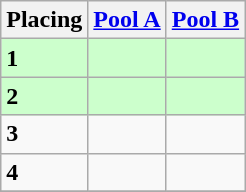<table class=wikitable style="border:1px solid #AAAAAA;">
<tr>
<th>Placing</th>
<th><a href='#'>Pool A</a></th>
<th><a href='#'>Pool B</a></th>
</tr>
<tr style="background: #ccffcc;">
<td><strong>1</strong></td>
<td></td>
<td></td>
</tr>
<tr style="background: #ccffcc;">
<td><strong>2</strong></td>
<td></td>
<td></td>
</tr>
<tr>
<td><strong>3</strong></td>
<td></td>
<td></td>
</tr>
<tr>
<td><strong>4</strong></td>
<td> </td>
<td></td>
</tr>
<tr>
</tr>
</table>
